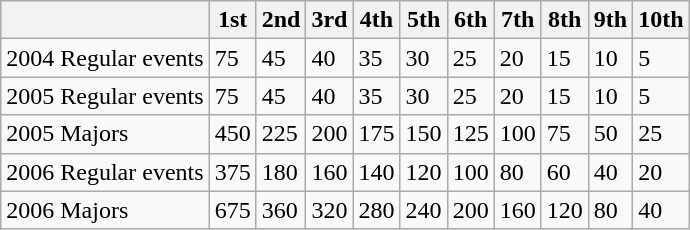<table class="wikitable">
<tr>
<th></th>
<th>1st</th>
<th>2nd</th>
<th>3rd</th>
<th>4th</th>
<th>5th</th>
<th>6th</th>
<th>7th</th>
<th>8th</th>
<th>9th</th>
<th>10th</th>
</tr>
<tr>
<td>2004 Regular events</td>
<td>75</td>
<td>45</td>
<td>40</td>
<td>35</td>
<td>30</td>
<td>25</td>
<td>20</td>
<td>15</td>
<td>10</td>
<td>5</td>
</tr>
<tr>
<td>2005 Regular events</td>
<td>75</td>
<td>45</td>
<td>40</td>
<td>35</td>
<td>30</td>
<td>25</td>
<td>20</td>
<td>15</td>
<td>10</td>
<td>5</td>
</tr>
<tr>
<td>2005 Majors</td>
<td>450</td>
<td>225</td>
<td>200</td>
<td>175</td>
<td>150</td>
<td>125</td>
<td>100</td>
<td>75</td>
<td>50</td>
<td>25</td>
</tr>
<tr>
<td>2006 Regular events</td>
<td>375</td>
<td>180</td>
<td>160</td>
<td>140</td>
<td>120</td>
<td>100</td>
<td>80</td>
<td>60</td>
<td>40</td>
<td>20</td>
</tr>
<tr>
<td>2006 Majors</td>
<td>675</td>
<td>360</td>
<td>320</td>
<td>280</td>
<td>240</td>
<td>200</td>
<td>160</td>
<td>120</td>
<td>80</td>
<td>40</td>
</tr>
</table>
